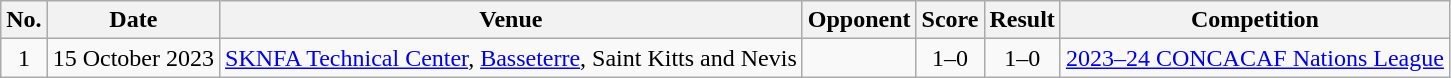<table class="wikitable sortable">
<tr>
<th scope="col">No.</th>
<th scope="col">Date</th>
<th scope="col">Venue</th>
<th scope="col">Opponent</th>
<th scope="col">Score</th>
<th scope="col">Result</th>
<th scope="col">Competition</th>
</tr>
<tr>
<td align="center">1</td>
<td>15 October 2023</td>
<td><a href='#'>SKNFA Technical Center</a>, <a href='#'>Basseterre</a>, Saint Kitts and Nevis</td>
<td></td>
<td align="center">1–0</td>
<td align="center">1–0</td>
<td><a href='#'>2023–24 CONCACAF Nations League</a></td>
</tr>
</table>
